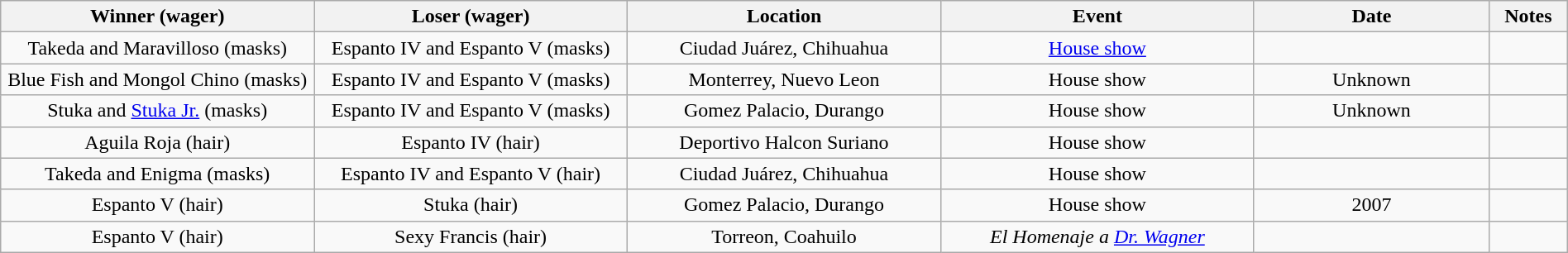<table class="wikitable sortable" width=100%  style="text-align: center">
<tr>
<th width=20% scope="col">Winner (wager)</th>
<th width=20% scope="col">Loser (wager)</th>
<th width=20% scope="col">Location</th>
<th width=20% scope="col">Event</th>
<th width=15% scope="col">Date</th>
<th class="unsortable" width=5% scope="col">Notes</th>
</tr>
<tr>
<td>Takeda and Maravilloso (masks)</td>
<td>Espanto IV and Espanto V (masks)</td>
<td>Ciudad Juárez, Chihuahua</td>
<td><a href='#'>House show</a></td>
<td></td>
<td></td>
</tr>
<tr>
<td>Blue Fish and Mongol Chino (masks)</td>
<td>Espanto IV and Espanto V (masks)</td>
<td>Monterrey, Nuevo Leon</td>
<td>House show</td>
<td>Unknown</td>
<td></td>
</tr>
<tr>
<td>Stuka and <a href='#'>Stuka Jr.</a> (masks)</td>
<td>Espanto IV and Espanto V (masks)</td>
<td>Gomez Palacio, Durango</td>
<td>House show</td>
<td>Unknown</td>
<td></td>
</tr>
<tr>
<td>Aguila Roja (hair)</td>
<td>Espanto IV (hair)</td>
<td>Deportivo Halcon Suriano</td>
<td>House show</td>
<td></td>
<td></td>
</tr>
<tr>
<td>Takeda and Enigma (masks)</td>
<td>Espanto IV and Espanto V (hair)</td>
<td>Ciudad Juárez, Chihuahua</td>
<td>House show</td>
<td></td>
<td></td>
</tr>
<tr>
<td>Espanto V (hair)</td>
<td>Stuka (hair)</td>
<td>Gomez Palacio, Durango</td>
<td>House show</td>
<td>2007</td>
<td></td>
</tr>
<tr>
<td>Espanto V (hair)</td>
<td>Sexy Francis (hair)</td>
<td>Torreon, Coahuilo</td>
<td><em>El Homenaje a <a href='#'>Dr. Wagner</a></em></td>
<td></td>
<td></td>
</tr>
</table>
